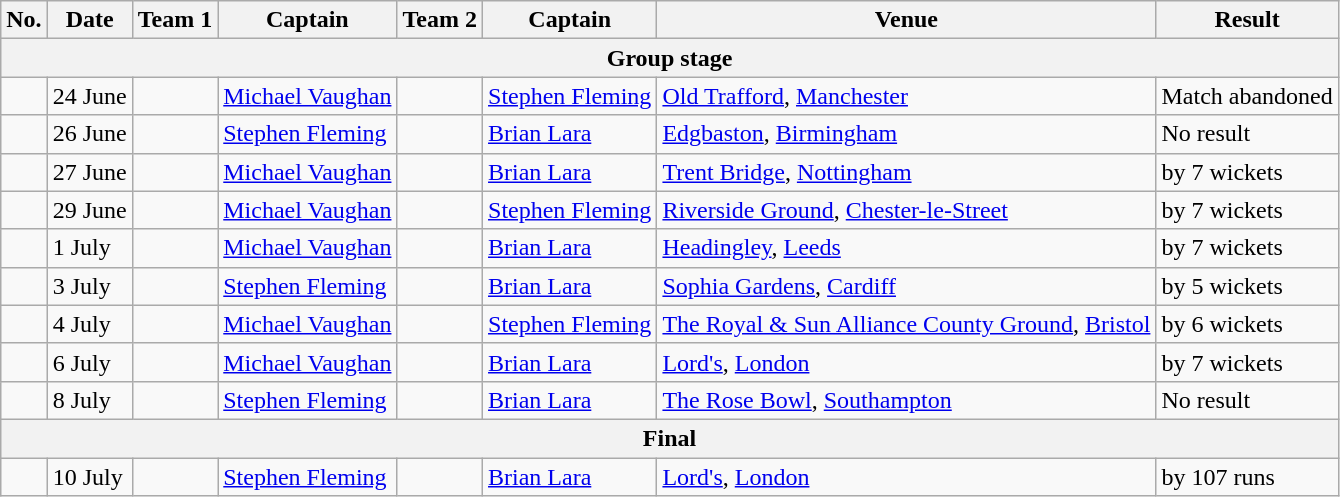<table class="wikitable">
<tr>
<th>No.</th>
<th>Date</th>
<th>Team 1</th>
<th>Captain</th>
<th>Team 2</th>
<th>Captain</th>
<th>Venue</th>
<th>Result</th>
</tr>
<tr>
<th colspan="8">Group stage</th>
</tr>
<tr>
<td></td>
<td>24 June</td>
<td></td>
<td><a href='#'>Michael Vaughan</a></td>
<td></td>
<td><a href='#'>Stephen Fleming</a></td>
<td><a href='#'>Old Trafford</a>, <a href='#'>Manchester</a></td>
<td>Match abandoned</td>
</tr>
<tr>
<td></td>
<td>26 June</td>
<td></td>
<td><a href='#'>Stephen Fleming</a></td>
<td></td>
<td><a href='#'>Brian Lara</a></td>
<td><a href='#'>Edgbaston</a>, <a href='#'>Birmingham</a></td>
<td>No result</td>
</tr>
<tr>
<td></td>
<td>27 June</td>
<td></td>
<td><a href='#'>Michael Vaughan</a></td>
<td></td>
<td><a href='#'>Brian Lara</a></td>
<td><a href='#'>Trent Bridge</a>, <a href='#'>Nottingham</a></td>
<td> by 7 wickets</td>
</tr>
<tr>
<td></td>
<td>29 June</td>
<td></td>
<td><a href='#'>Michael Vaughan</a></td>
<td></td>
<td><a href='#'>Stephen Fleming</a></td>
<td><a href='#'>Riverside Ground</a>, <a href='#'>Chester-le-Street</a></td>
<td> by 7 wickets</td>
</tr>
<tr>
<td></td>
<td>1 July</td>
<td></td>
<td><a href='#'>Michael Vaughan</a></td>
<td></td>
<td><a href='#'>Brian Lara</a></td>
<td><a href='#'>Headingley</a>, <a href='#'>Leeds</a></td>
<td> by 7 wickets</td>
</tr>
<tr>
<td></td>
<td>3 July</td>
<td></td>
<td><a href='#'>Stephen Fleming</a></td>
<td></td>
<td><a href='#'>Brian Lara</a></td>
<td><a href='#'>Sophia Gardens</a>, <a href='#'>Cardiff</a></td>
<td> by 5 wickets</td>
</tr>
<tr>
<td></td>
<td>4 July</td>
<td></td>
<td><a href='#'>Michael Vaughan</a></td>
<td></td>
<td><a href='#'>Stephen Fleming</a></td>
<td><a href='#'>The Royal & Sun Alliance County Ground</a>, <a href='#'>Bristol</a></td>
<td> by 6 wickets</td>
</tr>
<tr>
<td></td>
<td>6 July</td>
<td></td>
<td><a href='#'>Michael Vaughan</a></td>
<td></td>
<td><a href='#'>Brian Lara</a></td>
<td><a href='#'>Lord's</a>, <a href='#'>London</a></td>
<td> by 7 wickets</td>
</tr>
<tr>
<td></td>
<td>8 July</td>
<td></td>
<td><a href='#'>Stephen Fleming</a></td>
<td></td>
<td><a href='#'>Brian Lara</a></td>
<td><a href='#'>The Rose Bowl</a>, <a href='#'>Southampton</a></td>
<td>No result</td>
</tr>
<tr>
<th colspan="8">Final</th>
</tr>
<tr>
<td></td>
<td>10 July</td>
<td></td>
<td><a href='#'>Stephen Fleming</a></td>
<td></td>
<td><a href='#'>Brian Lara</a></td>
<td><a href='#'>Lord's</a>, <a href='#'>London</a></td>
<td> by 107 runs</td>
</tr>
</table>
